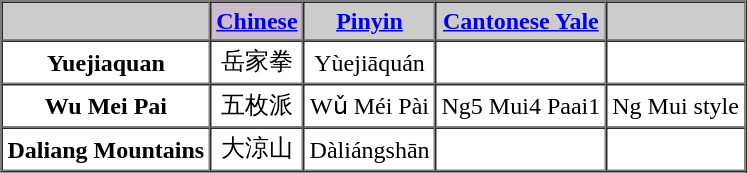<table border="1" cellspacing="0" cellpadding="3">
<tr>
<th style="background-color:#CCCCCC; "> </th>
<th style="background-color:#CCBDCC; "><a href='#'>Chinese</a></th>
<th style="background-color:#CCCCCC; "><a href='#'>Pinyin</a></th>
<th style="background-color:#CCCCCC; "><a href='#'>Cantonese Yale</a></th>
<th style="background-color:#CCCCCC; "> </th>
</tr>
<tr>
<th>Yuejiaquan</th>
<td align=center>岳家拳</td>
<td align=center>Yùejiāquán</td>
<td align=center></td>
<td></td>
</tr>
<tr>
<th>Wu Mei Pai</th>
<td align=center>五枚派</td>
<td align=center>Wǔ Méi Pài</td>
<td align=center>Ng5 Mui4 Paai1</td>
<td>Ng Mui style</td>
</tr>
<tr>
<th>Daliang Mountains</th>
<td align=center>大涼山</td>
<td align=center>Dàliángshān</td>
<td align=center></td>
<td></td>
</tr>
</table>
